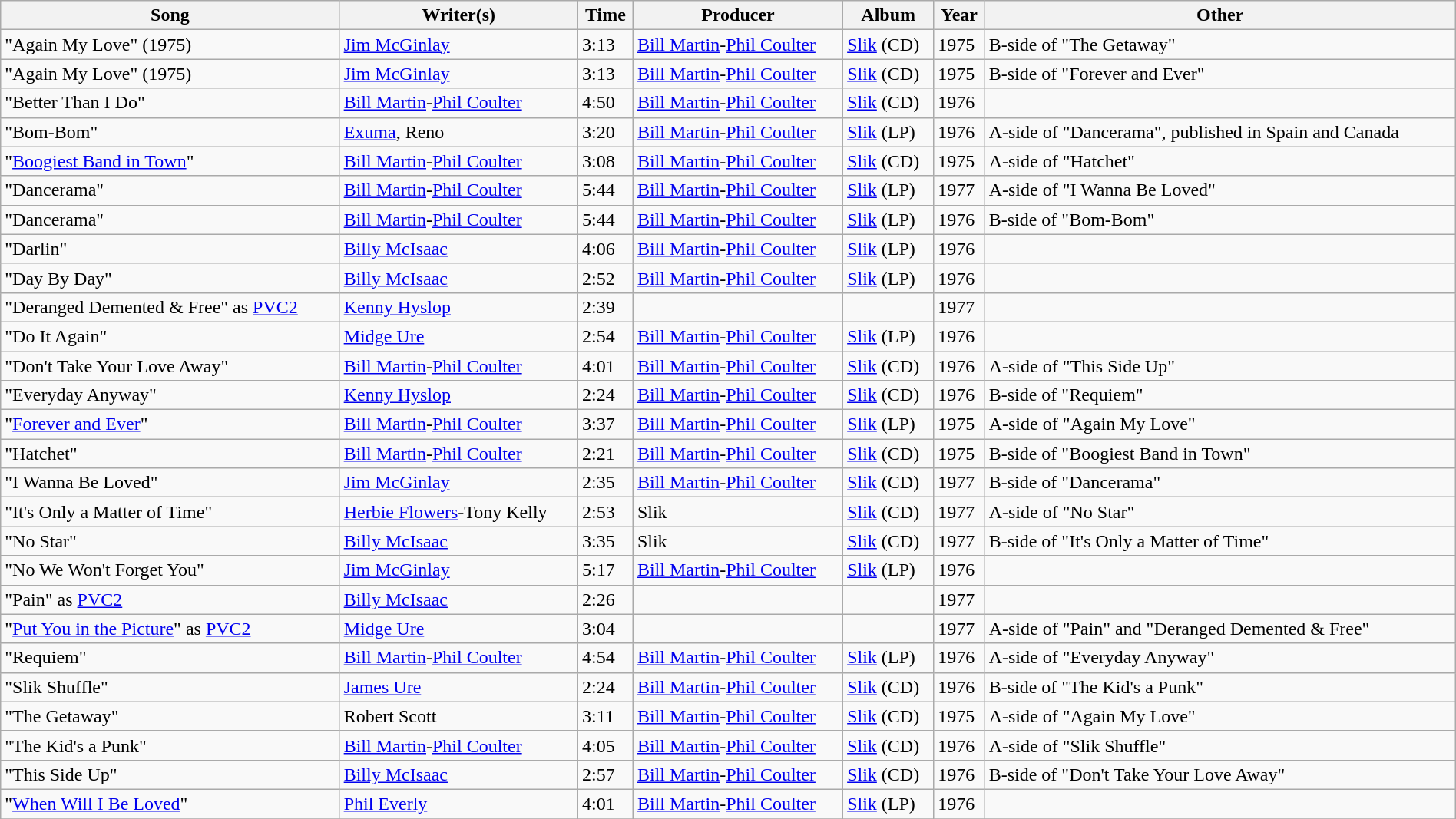<table class="wikitable sortable" style="margin:0.5em auto; clear: both; text-align: left; width:100%">
<tr>
<th>Song</th>
<th>Writer(s)</th>
<th>Time</th>
<th>Producer</th>
<th>Album</th>
<th>Year</th>
<th>Other</th>
</tr>
<tr>
<td>"Again My Love" (1975)</td>
<td><a href='#'>Jim McGinlay</a></td>
<td>3:13</td>
<td><a href='#'>Bill Martin</a>-<a href='#'>Phil Coulter</a></td>
<td><a href='#'>Slik</a> (CD)</td>
<td>1975</td>
<td>B-side of "The Getaway"</td>
</tr>
<tr>
<td>"Again My Love" (1975)</td>
<td><a href='#'>Jim McGinlay</a></td>
<td>3:13</td>
<td><a href='#'>Bill Martin</a>-<a href='#'>Phil Coulter</a></td>
<td><a href='#'>Slik</a> (CD)</td>
<td>1975</td>
<td>B-side of "Forever and Ever"</td>
</tr>
<tr>
<td>"Better Than I Do"</td>
<td><a href='#'>Bill Martin</a>-<a href='#'>Phil Coulter</a></td>
<td>4:50</td>
<td><a href='#'>Bill Martin</a>-<a href='#'>Phil Coulter</a></td>
<td><a href='#'>Slik</a> (CD)</td>
<td>1976</td>
<td></td>
</tr>
<tr>
<td>"Bom-Bom"</td>
<td><a href='#'>Exuma</a>, Reno</td>
<td>3:20</td>
<td><a href='#'>Bill Martin</a>-<a href='#'>Phil Coulter</a></td>
<td><a href='#'>Slik</a> (LP)</td>
<td>1976</td>
<td>A-side of "Dancerama", published in Spain and Canada</td>
</tr>
<tr>
<td>"<a href='#'>Boogiest Band in Town</a>"</td>
<td><a href='#'>Bill Martin</a>-<a href='#'>Phil Coulter</a></td>
<td>3:08</td>
<td><a href='#'>Bill Martin</a>-<a href='#'>Phil Coulter</a></td>
<td><a href='#'>Slik</a> (CD)</td>
<td>1975</td>
<td>A-side of "Hatchet"</td>
</tr>
<tr>
<td>"Dancerama"</td>
<td><a href='#'>Bill Martin</a>-<a href='#'>Phil Coulter</a></td>
<td>5:44</td>
<td><a href='#'>Bill Martin</a>-<a href='#'>Phil Coulter</a></td>
<td><a href='#'>Slik</a> (LP)</td>
<td>1977</td>
<td>A-side of "I Wanna Be Loved"</td>
</tr>
<tr>
<td>"Dancerama"</td>
<td><a href='#'>Bill Martin</a>-<a href='#'>Phil Coulter</a></td>
<td>5:44</td>
<td><a href='#'>Bill Martin</a>-<a href='#'>Phil Coulter</a></td>
<td><a href='#'>Slik</a> (LP)</td>
<td>1976</td>
<td>B-side of "Bom-Bom"</td>
</tr>
<tr>
<td>"Darlin"</td>
<td><a href='#'>Billy McIsaac</a></td>
<td>4:06</td>
<td><a href='#'>Bill Martin</a>-<a href='#'>Phil Coulter</a></td>
<td><a href='#'>Slik</a> (LP)</td>
<td>1976</td>
<td></td>
</tr>
<tr>
<td>"Day By Day"</td>
<td><a href='#'>Billy McIsaac</a></td>
<td>2:52</td>
<td><a href='#'>Bill Martin</a>-<a href='#'>Phil Coulter</a></td>
<td><a href='#'>Slik</a> (LP)</td>
<td>1976</td>
<td></td>
</tr>
<tr>
<td>"Deranged Demented & Free" as <a href='#'>PVC2</a></td>
<td><a href='#'>Kenny Hyslop</a></td>
<td>2:39</td>
<td></td>
<td></td>
<td>1977</td>
<td></td>
</tr>
<tr>
<td>"Do It Again"</td>
<td><a href='#'>Midge Ure</a></td>
<td>2:54</td>
<td><a href='#'>Bill Martin</a>-<a href='#'>Phil Coulter</a></td>
<td><a href='#'>Slik</a> (LP)</td>
<td>1976</td>
<td></td>
</tr>
<tr>
<td>"Don't Take Your Love Away"</td>
<td><a href='#'>Bill Martin</a>-<a href='#'>Phil Coulter</a></td>
<td>4:01</td>
<td><a href='#'>Bill Martin</a>-<a href='#'>Phil Coulter</a></td>
<td><a href='#'>Slik</a> (CD)</td>
<td>1976</td>
<td>A-side of "This Side Up"</td>
</tr>
<tr>
<td>"Everyday Anyway"</td>
<td><a href='#'>Kenny Hyslop</a></td>
<td>2:24</td>
<td><a href='#'>Bill Martin</a>-<a href='#'>Phil Coulter</a></td>
<td><a href='#'>Slik</a> (CD)</td>
<td>1976</td>
<td>B-side of "Requiem"</td>
</tr>
<tr>
<td>"<a href='#'>Forever and Ever</a>"</td>
<td><a href='#'>Bill Martin</a>-<a href='#'>Phil Coulter</a></td>
<td>3:37</td>
<td><a href='#'>Bill Martin</a>-<a href='#'>Phil Coulter</a></td>
<td><a href='#'>Slik</a> (LP)</td>
<td>1975</td>
<td>A-side of "Again My Love"</td>
</tr>
<tr>
<td>"Hatchet"</td>
<td><a href='#'>Bill Martin</a>-<a href='#'>Phil Coulter</a></td>
<td>2:21</td>
<td><a href='#'>Bill Martin</a>-<a href='#'>Phil Coulter</a></td>
<td><a href='#'>Slik</a> (CD)</td>
<td>1975</td>
<td>B-side of "Boogiest Band in Town"</td>
</tr>
<tr>
<td>"I Wanna Be Loved"</td>
<td><a href='#'>Jim McGinlay</a></td>
<td>2:35</td>
<td><a href='#'>Bill Martin</a>-<a href='#'>Phil Coulter</a></td>
<td><a href='#'>Slik</a> (CD)</td>
<td>1977</td>
<td>B-side of "Dancerama"</td>
</tr>
<tr>
<td>"It's Only a Matter of Time"</td>
<td><a href='#'>Herbie Flowers</a>-Tony Kelly</td>
<td>2:53</td>
<td>Slik</td>
<td><a href='#'>Slik</a> (CD)</td>
<td>1977</td>
<td>A-side of "No Star"</td>
</tr>
<tr>
<td>"No Star"</td>
<td><a href='#'>Billy McIsaac</a></td>
<td>3:35</td>
<td>Slik</td>
<td><a href='#'>Slik</a> (CD)</td>
<td>1977</td>
<td>B-side of "It's Only a Matter of Time"</td>
</tr>
<tr>
<td>"No We Won't Forget You"</td>
<td><a href='#'>Jim McGinlay</a></td>
<td>5:17</td>
<td><a href='#'>Bill Martin</a>-<a href='#'>Phil Coulter</a></td>
<td><a href='#'>Slik</a> (LP)</td>
<td>1976</td>
<td></td>
</tr>
<tr>
<td>"Pain" as <a href='#'>PVC2</a></td>
<td><a href='#'>Billy McIsaac</a></td>
<td>2:26</td>
<td></td>
<td></td>
<td>1977</td>
<td></td>
</tr>
<tr>
<td>"<a href='#'>Put You in the Picture</a>" as <a href='#'>PVC2</a></td>
<td><a href='#'>Midge Ure</a></td>
<td>3:04</td>
<td></td>
<td></td>
<td>1977</td>
<td>A-side of "Pain" and "Deranged Demented & Free"</td>
</tr>
<tr>
<td>"Requiem"</td>
<td><a href='#'>Bill Martin</a>-<a href='#'>Phil Coulter</a></td>
<td>4:54</td>
<td><a href='#'>Bill Martin</a>-<a href='#'>Phil Coulter</a></td>
<td><a href='#'>Slik</a> (LP)</td>
<td>1976</td>
<td>A-side of "Everyday Anyway"</td>
</tr>
<tr>
<td>"Slik Shuffle"</td>
<td><a href='#'>James Ure</a></td>
<td>2:24</td>
<td><a href='#'>Bill Martin</a>-<a href='#'>Phil Coulter</a></td>
<td><a href='#'>Slik</a> (CD)</td>
<td>1976</td>
<td>B-side of "The Kid's a Punk"</td>
</tr>
<tr>
<td>"The Getaway"</td>
<td>Robert Scott</td>
<td>3:11</td>
<td><a href='#'>Bill Martin</a>-<a href='#'>Phil Coulter</a></td>
<td><a href='#'>Slik</a> (CD)</td>
<td>1975</td>
<td>A-side of "Again My Love"</td>
</tr>
<tr>
<td>"The Kid's a Punk"</td>
<td><a href='#'>Bill Martin</a>-<a href='#'>Phil Coulter</a></td>
<td>4:05</td>
<td><a href='#'>Bill Martin</a>-<a href='#'>Phil Coulter</a></td>
<td><a href='#'>Slik</a> (CD)</td>
<td>1976</td>
<td>A-side of "Slik Shuffle"</td>
</tr>
<tr>
<td>"This Side Up"</td>
<td><a href='#'>Billy McIsaac</a></td>
<td>2:57</td>
<td><a href='#'>Bill Martin</a>-<a href='#'>Phil Coulter</a></td>
<td><a href='#'>Slik</a> (CD)</td>
<td>1976</td>
<td>B-side of "Don't Take Your Love Away"</td>
</tr>
<tr>
<td>"<a href='#'>When Will I Be Loved</a>"</td>
<td><a href='#'>Phil Everly</a></td>
<td>4:01</td>
<td><a href='#'>Bill Martin</a>-<a href='#'>Phil Coulter</a></td>
<td><a href='#'>Slik</a> (LP)</td>
<td>1976</td>
<td></td>
</tr>
<tr>
</tr>
</table>
